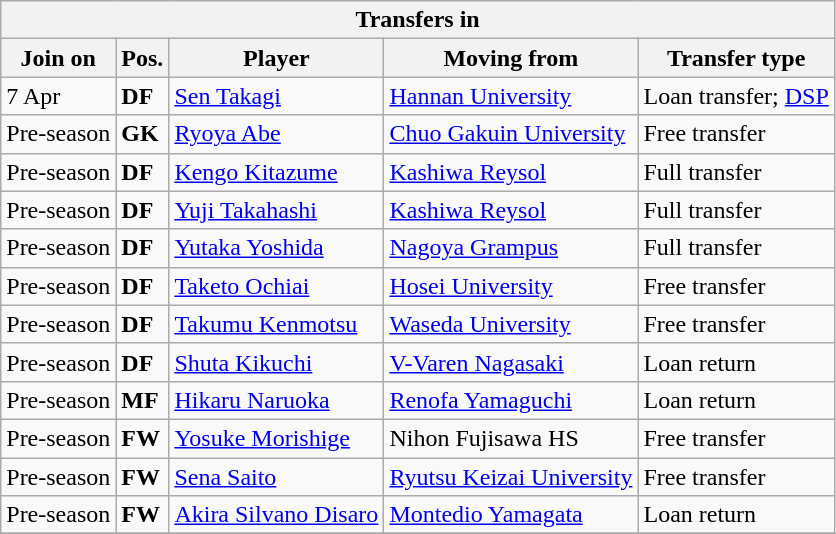<table class="wikitable sortable" style=“text-align:left;>
<tr>
<th colspan="5">Transfers in</th>
</tr>
<tr>
<th>Join on</th>
<th>Pos.</th>
<th>Player</th>
<th>Moving from</th>
<th>Transfer type</th>
</tr>
<tr>
<td>7 Apr</td>
<td><strong>DF</strong></td>
<td> <a href='#'>Sen Takagi</a></td>
<td> <a href='#'>Hannan University</a></td>
<td>Loan transfer; <a href='#'>DSP</a></td>
</tr>
<tr>
<td>Pre-season</td>
<td><strong>GK</strong></td>
<td> <a href='#'>Ryoya Abe</a></td>
<td> <a href='#'>Chuo Gakuin University</a></td>
<td>Free transfer</td>
</tr>
<tr>
<td>Pre-season</td>
<td><strong>DF</strong></td>
<td> <a href='#'>Kengo Kitazume</a></td>
<td> <a href='#'>Kashiwa Reysol</a></td>
<td>Full transfer</td>
</tr>
<tr>
<td>Pre-season</td>
<td><strong>DF</strong></td>
<td> <a href='#'>Yuji Takahashi</a></td>
<td> <a href='#'>Kashiwa Reysol</a></td>
<td>Full transfer</td>
</tr>
<tr>
<td>Pre-season</td>
<td><strong>DF</strong></td>
<td> <a href='#'>Yutaka Yoshida</a></td>
<td> <a href='#'>Nagoya Grampus</a></td>
<td>Full transfer</td>
</tr>
<tr>
<td>Pre-season</td>
<td><strong>DF</strong></td>
<td> <a href='#'>Taketo Ochiai</a></td>
<td> <a href='#'>Hosei University</a></td>
<td>Free transfer</td>
</tr>
<tr>
<td>Pre-season</td>
<td><strong>DF</strong></td>
<td> <a href='#'>Takumu Kenmotsu</a></td>
<td> <a href='#'>Waseda University</a></td>
<td>Free transfer</td>
</tr>
<tr>
<td>Pre-season</td>
<td><strong>DF</strong></td>
<td> <a href='#'>Shuta Kikuchi</a></td>
<td> <a href='#'>V-Varen Nagasaki</a></td>
<td>Loan return</td>
</tr>
<tr>
<td>Pre-season</td>
<td><strong>MF</strong></td>
<td> <a href='#'>Hikaru Naruoka</a></td>
<td> <a href='#'>Renofa Yamaguchi</a></td>
<td>Loan return</td>
</tr>
<tr>
<td>Pre-season</td>
<td><strong>FW</strong></td>
<td> <a href='#'>Yosuke Morishige</a></td>
<td> Nihon Fujisawa HS</td>
<td>Free transfer</td>
</tr>
<tr>
<td>Pre-season</td>
<td><strong>FW</strong></td>
<td> <a href='#'>Sena Saito</a></td>
<td> <a href='#'>Ryutsu Keizai University</a></td>
<td>Free transfer</td>
</tr>
<tr>
<td>Pre-season</td>
<td><strong>FW</strong></td>
<td> <a href='#'>Akira Silvano Disaro</a></td>
<td> <a href='#'>Montedio Yamagata</a></td>
<td>Loan return</td>
</tr>
<tr>
</tr>
</table>
